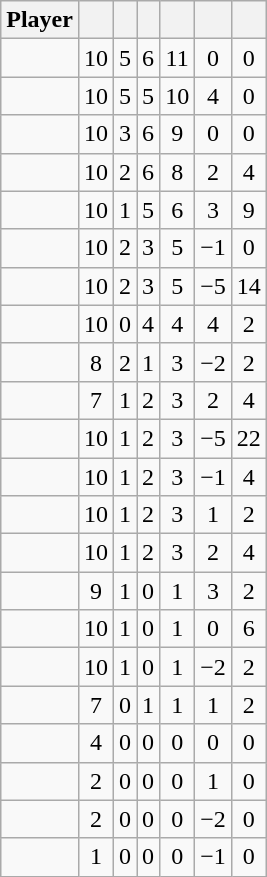<table class="wikitable sortable" style="text-align:center;">
<tr>
<th>Player</th>
<th></th>
<th></th>
<th></th>
<th></th>
<th data-sort-type="number"></th>
<th></th>
</tr>
<tr>
<td></td>
<td>10</td>
<td>5</td>
<td>6</td>
<td>11</td>
<td>0</td>
<td>0</td>
</tr>
<tr>
<td></td>
<td>10</td>
<td>5</td>
<td>5</td>
<td>10</td>
<td>4</td>
<td>0</td>
</tr>
<tr>
<td></td>
<td>10</td>
<td>3</td>
<td>6</td>
<td>9</td>
<td>0</td>
<td>0</td>
</tr>
<tr>
<td></td>
<td>10</td>
<td>2</td>
<td>6</td>
<td>8</td>
<td>2</td>
<td>4</td>
</tr>
<tr>
<td></td>
<td>10</td>
<td>1</td>
<td>5</td>
<td>6</td>
<td>3</td>
<td>9</td>
</tr>
<tr>
<td></td>
<td>10</td>
<td>2</td>
<td>3</td>
<td>5</td>
<td>−1</td>
<td>0</td>
</tr>
<tr>
<td></td>
<td>10</td>
<td>2</td>
<td>3</td>
<td>5</td>
<td>−5</td>
<td>14</td>
</tr>
<tr>
<td></td>
<td>10</td>
<td>0</td>
<td>4</td>
<td>4</td>
<td>4</td>
<td>2</td>
</tr>
<tr>
<td></td>
<td>8</td>
<td>2</td>
<td>1</td>
<td>3</td>
<td>−2</td>
<td>2</td>
</tr>
<tr>
<td></td>
<td>7</td>
<td>1</td>
<td>2</td>
<td>3</td>
<td>2</td>
<td>4</td>
</tr>
<tr>
<td></td>
<td>10</td>
<td>1</td>
<td>2</td>
<td>3</td>
<td>−5</td>
<td>22</td>
</tr>
<tr>
<td></td>
<td>10</td>
<td>1</td>
<td>2</td>
<td>3</td>
<td>−1</td>
<td>4</td>
</tr>
<tr>
<td></td>
<td>10</td>
<td>1</td>
<td>2</td>
<td>3</td>
<td>1</td>
<td>2</td>
</tr>
<tr>
<td></td>
<td>10</td>
<td>1</td>
<td>2</td>
<td>3</td>
<td>2</td>
<td>4</td>
</tr>
<tr>
<td></td>
<td>9</td>
<td>1</td>
<td>0</td>
<td>1</td>
<td>3</td>
<td>2</td>
</tr>
<tr>
<td></td>
<td>10</td>
<td>1</td>
<td>0</td>
<td>1</td>
<td>0</td>
<td>6</td>
</tr>
<tr>
<td></td>
<td>10</td>
<td>1</td>
<td>0</td>
<td>1</td>
<td>−2</td>
<td>2</td>
</tr>
<tr>
<td></td>
<td>7</td>
<td>0</td>
<td>1</td>
<td>1</td>
<td>1</td>
<td>2</td>
</tr>
<tr>
<td></td>
<td>4</td>
<td>0</td>
<td>0</td>
<td>0</td>
<td>0</td>
<td>0</td>
</tr>
<tr>
<td></td>
<td>2</td>
<td>0</td>
<td>0</td>
<td>0</td>
<td>1</td>
<td>0</td>
</tr>
<tr>
<td></td>
<td>2</td>
<td>0</td>
<td>0</td>
<td>0</td>
<td>−2</td>
<td>0</td>
</tr>
<tr>
<td></td>
<td>1</td>
<td>0</td>
<td>0</td>
<td>0</td>
<td>−1</td>
<td>0</td>
</tr>
</table>
